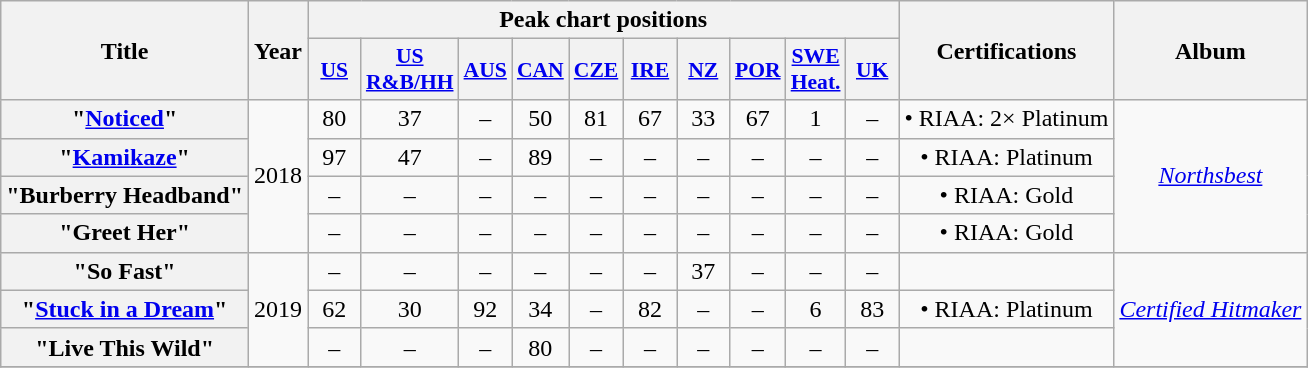<table class="wikitable plainrowheaders" style="text-align:center;">
<tr>
<th rowspan="2">Title</th>
<th rowspan="2">Year</th>
<th colspan="10">Peak chart positions</th>
<th scope="col" rowspan="2">Certifications</th>
<th rowspan="2">Album</th>
</tr>
<tr>
<th scope="col" style="width:2em;font-size:90%;"><a href='#'>US</a><br></th>
<th scope="col" style="width:2em;font-size:90%;"><a href='#'>US<br>R&B/HH</a><br></th>
<th scope="col" style="width:2em;font-size:90%;"><a href='#'>AUS</a><br></th>
<th scope="col" style="width:2em;font-size:90%;"><a href='#'>CAN</a><br></th>
<th scope="col" style="width:2em;font-size:90%;"><a href='#'>CZE</a><br></th>
<th scope="col" style="width:2em;font-size:90%;"><a href='#'>IRE</a><br></th>
<th scope="col" style="width:2em;font-size:90%;"><a href='#'>NZ</a><br></th>
<th scope="col" style="width:2em;font-size:90%;"><a href='#'>POR</a><br></th>
<th scope="col" style="width:2em;font-size:90%;"><a href='#'>SWE Heat.</a><br></th>
<th scope="col" style="width:2em;font-size:90%;"><a href='#'>UK</a><br></th>
</tr>
<tr>
<th scope="row">"<a href='#'>Noticed</a>"<br></th>
<td rowspan="4">2018</td>
<td>80</td>
<td>37</td>
<td>–</td>
<td>50</td>
<td>81</td>
<td>67</td>
<td>33</td>
<td>67</td>
<td>1</td>
<td>–</td>
<td>• RIAA: 2× Platinum</td>
<td rowspan="4"><em><a href='#'>Northsbest</a></em></td>
</tr>
<tr>
<th scope="row">"<a href='#'>Kamikaze</a>"<br></th>
<td>97</td>
<td>47</td>
<td>–</td>
<td>89</td>
<td>–</td>
<td>–</td>
<td>–</td>
<td>–</td>
<td>–</td>
<td>–</td>
<td>• RIAA: Platinum</td>
</tr>
<tr>
<th scope="row">"Burberry Headband"<br></th>
<td>–</td>
<td>–</td>
<td>–</td>
<td>–</td>
<td>–</td>
<td>–</td>
<td>–</td>
<td>–</td>
<td>–</td>
<td>–</td>
<td>• RIAA: Gold</td>
</tr>
<tr>
<th scope="row">"Greet Her"<br></th>
<td>–</td>
<td>–</td>
<td>–</td>
<td>–</td>
<td>–</td>
<td>–</td>
<td>–</td>
<td>–</td>
<td>–</td>
<td>–</td>
<td>• RIAA: Gold</td>
</tr>
<tr>
<th scope="row">"So Fast"<br></th>
<td rowspan="3">2019</td>
<td>–</td>
<td>–</td>
<td>–</td>
<td>–</td>
<td>–</td>
<td>–</td>
<td>37</td>
<td>–</td>
<td>–</td>
<td>–</td>
<td></td>
<td rowspan="3"><em><a href='#'>Certified Hitmaker</a></em></td>
</tr>
<tr>
<th scope="row">"<a href='#'>Stuck in a Dream</a>"<br></th>
<td>62</td>
<td>30</td>
<td>92</td>
<td>34</td>
<td>–</td>
<td>82</td>
<td>–</td>
<td>–</td>
<td>6</td>
<td>83</td>
<td>• RIAA: Platinum</td>
</tr>
<tr>
<th scope="row">"Live This Wild"<br></th>
<td>–</td>
<td>–</td>
<td>–</td>
<td>80</td>
<td>–</td>
<td>–</td>
<td>–</td>
<td>–</td>
<td>–</td>
<td>–</td>
<td></td>
</tr>
<tr>
</tr>
</table>
